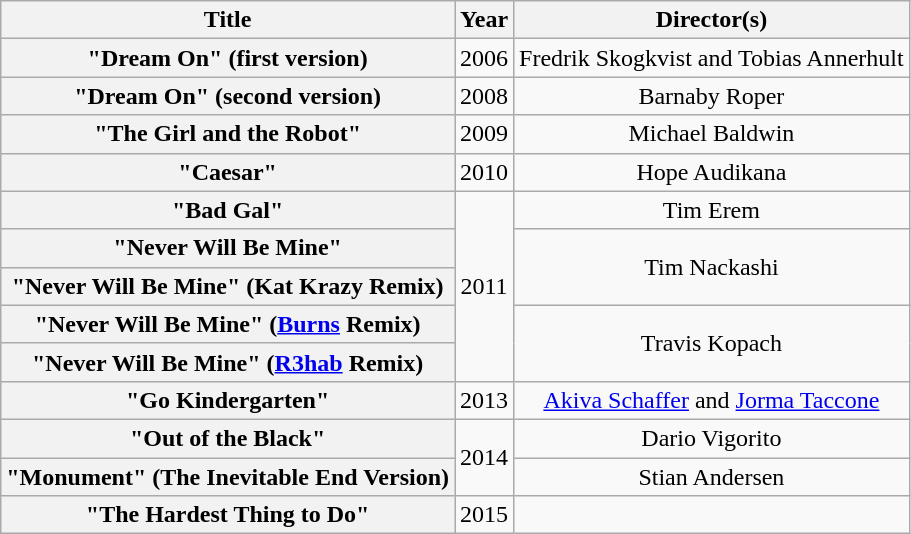<table class="wikitable plainrowheaders" style="text-align:center;">
<tr>
<th scope="col">Title</th>
<th scope="col">Year</th>
<th scope="col">Director(s)</th>
</tr>
<tr>
<th scope="row">"Dream On" (first version) <br></th>
<td>2006</td>
<td>Fredrik Skogkvist and Tobias Annerhult</td>
</tr>
<tr>
<th scope="row">"Dream On" (second version) <br></th>
<td>2008</td>
<td>Barnaby Roper</td>
</tr>
<tr>
<th scope="row">"The Girl and the Robot" <br></th>
<td>2009</td>
<td>Michael Baldwin</td>
</tr>
<tr>
<th scope="row">"Caesar" <br></th>
<td>2010</td>
<td>Hope Audikana</td>
</tr>
<tr>
<th scope="row">"Bad Gal" <br></th>
<td rowspan="5">2011</td>
<td>Tim Erem</td>
</tr>
<tr>
<th scope="row">"Never Will Be Mine" <br></th>
<td rowspan="2">Tim Nackashi</td>
</tr>
<tr>
<th scope="row">"Never Will Be Mine" (Kat Krazy Remix) <br></th>
</tr>
<tr>
<th scope="row">"Never Will Be Mine" (<a href='#'>Burns</a> Remix) <br></th>
<td rowspan="2">Travis Kopach</td>
</tr>
<tr>
<th scope="row">"Never Will Be Mine" (<a href='#'>R3hab</a> Remix) <br></th>
</tr>
<tr>
<th scope="row">"Go Kindergarten" <br></th>
<td>2013</td>
<td><a href='#'>Akiva Schaffer</a> and <a href='#'>Jorma Taccone</a></td>
</tr>
<tr>
<th scope="row">"Out of the Black" <br></th>
<td rowspan="2">2014</td>
<td>Dario Vigorito</td>
</tr>
<tr>
<th scope="row">"Monument" (The Inevitable End Version) <br></th>
<td>Stian Andersen</td>
</tr>
<tr>
<th scope="row">"The Hardest Thing to Do"<br></th>
<td>2015</td>
<td></td>
</tr>
</table>
